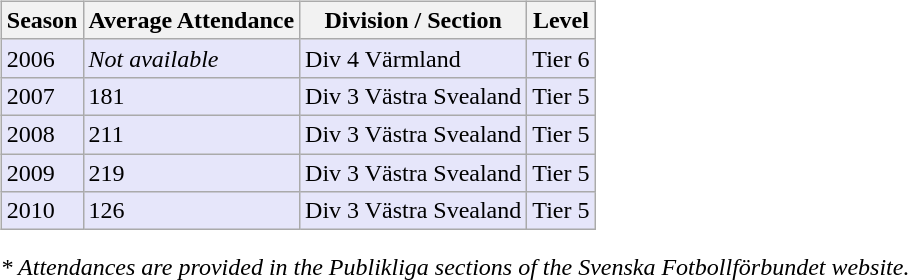<table>
<tr>
<td valign="top" width=0%><br><table class="wikitable">
<tr style="background:#f0f6fa;">
<th><strong>Season</strong></th>
<th><strong>Average Attendance</strong></th>
<th><strong>Division / Section</strong></th>
<th><strong>Level</strong></th>
</tr>
<tr>
<td style="background:#E6E6FA;">2006</td>
<td style="background:#E6E6FA;"><em>Not available</em></td>
<td style="background:#E6E6FA;">Div 4 Värmland</td>
<td style="background:#E6E6FA;">Tier 6</td>
</tr>
<tr>
<td style="background:#E6E6FA;">2007</td>
<td style="background:#E6E6FA;">181</td>
<td style="background:#E6E6FA;">Div 3 Västra Svealand</td>
<td style="background:#E6E6FA;">Tier 5</td>
</tr>
<tr>
<td style="background:#E6E6FA;">2008</td>
<td style="background:#E6E6FA;">211</td>
<td style="background:#E6E6FA;">Div 3 Västra Svealand</td>
<td style="background:#E6E6FA;">Tier 5</td>
</tr>
<tr>
<td style="background:#E6E6FA;">2009</td>
<td style="background:#E6E6FA;">219</td>
<td style="background:#E6E6FA;">Div 3 Västra Svealand</td>
<td style="background:#E6E6FA;">Tier 5</td>
</tr>
<tr>
<td style="background:#E6E6FA;">2010</td>
<td style="background:#E6E6FA;">126</td>
<td style="background:#E6E6FA;">Div 3 Västra Svealand</td>
<td style="background:#E6E6FA;">Tier 5</td>
</tr>
</table>
<em>* Attendances are provided in the Publikliga sections of the Svenska Fotbollförbundet website.</em> </td>
</tr>
</table>
